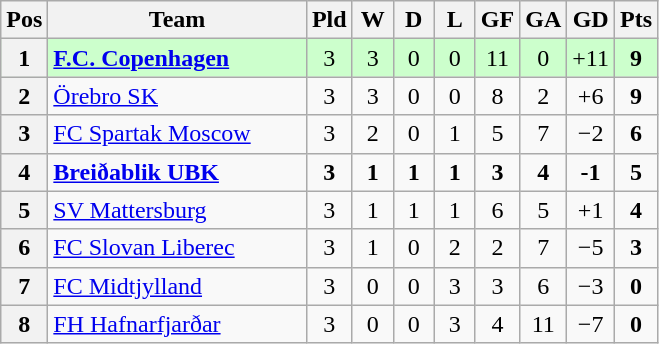<table class=wikitable style="text-align:center">
<tr>
<th width=20>Pos</th>
<th width=165>Team</th>
<th width=20>Pld</th>
<th width=20>W</th>
<th width=20>D</th>
<th width=20>L</th>
<th width=20>GF</th>
<th width=20>GA</th>
<th width=20>GD</th>
<th width=20>Pts</th>
</tr>
<tr style="background: #ccffcc;">
<th>1</th>
<td style="text-align:left"> <strong><a href='#'>F.C. Copenhagen</a></strong></td>
<td>3</td>
<td>3</td>
<td>0</td>
<td>0</td>
<td>11</td>
<td>0</td>
<td>+11</td>
<td><strong>9</strong></td>
</tr>
<tr>
<th>2</th>
<td style="text-align:left"> <a href='#'>Örebro SK</a></td>
<td>3</td>
<td>3</td>
<td>0</td>
<td>0</td>
<td>8</td>
<td>2</td>
<td>+6</td>
<td><strong>9</strong></td>
</tr>
<tr>
<th>3</th>
<td style="text-align:left"> <a href='#'>FC Spartak Moscow</a></td>
<td>3</td>
<td>2</td>
<td>0</td>
<td>1</td>
<td>5</td>
<td>7</td>
<td>−2</td>
<td><strong>6</strong></td>
</tr>
<tr>
<th><strong>4</strong></th>
<td style="text-align:left"> <strong><a href='#'>Breiðablik UBK</a></strong></td>
<td><strong>3</strong></td>
<td><strong>1</strong></td>
<td><strong>1</strong></td>
<td><strong>1</strong></td>
<td><strong>3</strong></td>
<td><strong>4</strong></td>
<td><strong>-1</strong></td>
<td><strong>5</strong></td>
</tr>
<tr>
<th>5</th>
<td style="text-align:left"> <a href='#'>SV Mattersburg</a></td>
<td>3</td>
<td>1</td>
<td>1</td>
<td>1</td>
<td>6</td>
<td>5</td>
<td>+1</td>
<td><strong>4</strong></td>
</tr>
<tr>
<th>6</th>
<td style="text-align:left"> <a href='#'>FC Slovan Liberec</a></td>
<td>3</td>
<td>1</td>
<td>0</td>
<td>2</td>
<td>2</td>
<td>7</td>
<td>−5</td>
<td><strong>3</strong></td>
</tr>
<tr>
<th>7</th>
<td style="text-align:left"> <a href='#'>FC Midtjylland</a></td>
<td>3</td>
<td>0</td>
<td>0</td>
<td>3</td>
<td>3</td>
<td>6</td>
<td>−3</td>
<td><strong>0</strong></td>
</tr>
<tr>
<th>8</th>
<td style="text-align:left"> <a href='#'>FH Hafnarfjarðar</a></td>
<td>3</td>
<td>0</td>
<td>0</td>
<td>3</td>
<td>4</td>
<td>11</td>
<td>−7</td>
<td><strong>0</strong></td>
</tr>
</table>
